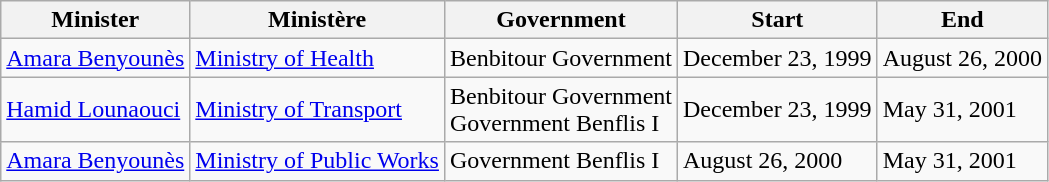<table class="wikitable">
<tr>
<th>Minister</th>
<th><strong>Ministère</strong></th>
<th>Government</th>
<th>Start</th>
<th>End</th>
</tr>
<tr>
<td><a href='#'>Amara Benyounès</a></td>
<td><a href='#'>Ministry of Health</a></td>
<td>Benbitour Government</td>
<td>December 23, 1999</td>
<td>August 26, 2000</td>
</tr>
<tr>
<td><a href='#'>Hamid Lounaouci</a></td>
<td><a href='#'>Ministry of Transport</a></td>
<td>Benbitour Government<br>Government Benflis I</td>
<td>December 23, 1999</td>
<td>May 31, 2001</td>
</tr>
<tr>
<td><a href='#'>Amara Benyounès</a></td>
<td><a href='#'>Ministry of Public Works</a></td>
<td>Government Benflis I</td>
<td>August 26, 2000</td>
<td>May 31, 2001</td>
</tr>
</table>
